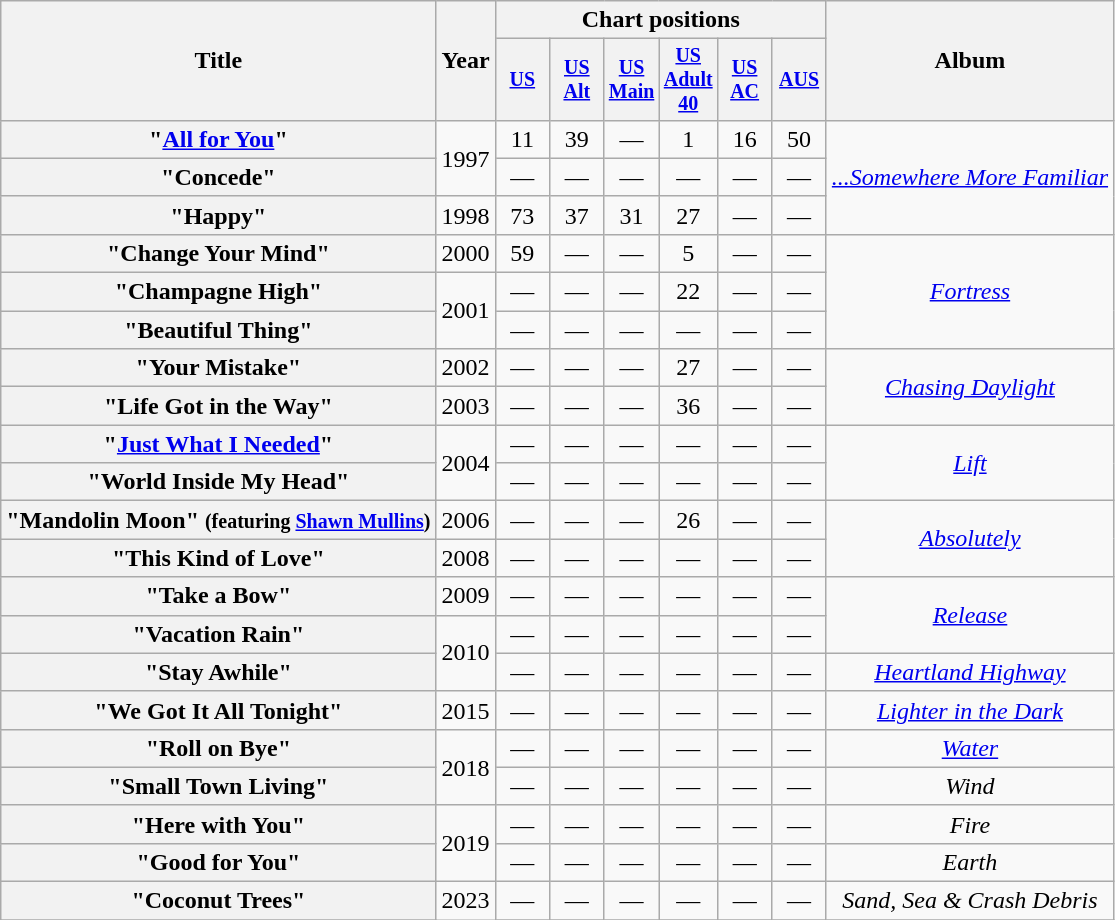<table class="wikitable plainrowheaders" style="text-align:center">
<tr>
<th rowspan="2">Title</th>
<th rowspan="2">Year</th>
<th colspan="6">Chart positions</th>
<th rowspan="2">Album</th>
</tr>
<tr style="font-size:smaller">
<th width="30"><a href='#'>US</a><br></th>
<th width="30"><a href='#'>US Alt</a></th>
<th width="30"><a href='#'>US Main</a></th>
<th width="30"><a href='#'>US Adult 40</a></th>
<th width="30"><a href='#'>US AC</a></th>
<th width="30"><a href='#'>AUS</a><br></th>
</tr>
<tr>
<th scope="row">"<a href='#'>All for You</a>"</th>
<td rowspan="2">1997</td>
<td style="text-align:center;">11</td>
<td style="text-align:center;">39</td>
<td style="text-align:center;">—</td>
<td style="text-align:center;">1</td>
<td style="text-align:center;">16</td>
<td style="text-align:center;">50</td>
<td style="text-align:center;" rowspan="3"><em><a href='#'>...Somewhere More Familiar</a></em></td>
</tr>
<tr>
<th scope="row">"Concede"</th>
<td style="text-align:center;">—</td>
<td style="text-align:center;">—</td>
<td style="text-align:center;">—</td>
<td style="text-align:center;">—</td>
<td style="text-align:center;">—</td>
<td style="text-align:center;">—</td>
</tr>
<tr>
<th scope="row">"Happy"</th>
<td>1998</td>
<td style="text-align:center;">73</td>
<td style="text-align:center;">37</td>
<td style="text-align:center;">31</td>
<td style="text-align:center;">27</td>
<td style="text-align:center;">—</td>
<td style="text-align:center;">—</td>
</tr>
<tr>
<th scope="row">"Change Your Mind"</th>
<td>2000</td>
<td style="text-align:center;">59</td>
<td style="text-align:center;">—</td>
<td style="text-align:center;">—</td>
<td style="text-align:center;">5</td>
<td style="text-align:center;">—</td>
<td style="text-align:center;">—</td>
<td style="text-align:center;" rowspan="3"><em><a href='#'>Fortress</a></em></td>
</tr>
<tr>
<th scope="row">"Champagne High"</th>
<td rowspan="2">2001</td>
<td style="text-align:center;">—</td>
<td style="text-align:center;">—</td>
<td style="text-align:center;">—</td>
<td style="text-align:center;">22</td>
<td style="text-align:center;">—</td>
<td style="text-align:center;">—</td>
</tr>
<tr>
<th scope="row">"Beautiful Thing"</th>
<td style="text-align:center;">—</td>
<td style="text-align:center;">—</td>
<td style="text-align:center;">—</td>
<td style="text-align:center;">—</td>
<td style="text-align:center;">—</td>
<td style="text-align:center;">—</td>
</tr>
<tr>
<th scope="row">"Your Mistake"</th>
<td>2002</td>
<td style="text-align:center;">—</td>
<td style="text-align:center;">—</td>
<td style="text-align:center;">—</td>
<td style="text-align:center;">27</td>
<td style="text-align:center;">—</td>
<td style="text-align:center;">—</td>
<td style="text-align:center;" rowspan="2"><em><a href='#'>Chasing Daylight</a></em></td>
</tr>
<tr>
<th scope="row">"Life Got in the Way"</th>
<td>2003</td>
<td style="text-align:center;">—</td>
<td style="text-align:center;">—</td>
<td style="text-align:center;">—</td>
<td style="text-align:center;">36</td>
<td style="text-align:center;">—</td>
<td style="text-align:center;">—</td>
</tr>
<tr>
<th scope="row">"<a href='#'>Just What I Needed</a>"</th>
<td rowspan="2">2004</td>
<td style="text-align:center;">—</td>
<td style="text-align:center;">—</td>
<td style="text-align:center;">—</td>
<td style="text-align:center;">—</td>
<td style="text-align:center;">—</td>
<td style="text-align:center;">—</td>
<td style="text-align:center;" rowspan="2"><em><a href='#'>Lift</a></em></td>
</tr>
<tr>
<th scope="row">"World Inside My Head"</th>
<td style="text-align:center;">—</td>
<td style="text-align:center;">—</td>
<td style="text-align:center;">—</td>
<td style="text-align:center;">—</td>
<td style="text-align:center;">—</td>
<td style="text-align:center;">—</td>
</tr>
<tr>
<th scope="row">"Mandolin Moon" <small>(featuring <a href='#'>Shawn Mullins</a>)</small></th>
<td>2006</td>
<td style="text-align:center;">—</td>
<td style="text-align:center;">—</td>
<td style="text-align:center;">—</td>
<td style="text-align:center;">26</td>
<td style="text-align:center;">—</td>
<td style="text-align:center;">—</td>
<td style="text-align:center;" rowspan="2"><em><a href='#'>Absolutely</a></em></td>
</tr>
<tr>
<th scope="row">"This Kind of Love"</th>
<td>2008</td>
<td style="text-align:center;">—</td>
<td style="text-align:center;">—</td>
<td style="text-align:center;">—</td>
<td style="text-align:center;">—</td>
<td style="text-align:center;">—</td>
<td style="text-align:center;">—</td>
</tr>
<tr>
<th scope="row">"Take a Bow"</th>
<td>2009</td>
<td style="text-align:center;">—</td>
<td style="text-align:center;">—</td>
<td style="text-align:center;">—</td>
<td style="text-align:center;">—</td>
<td style="text-align:center;">—</td>
<td style="text-align:center;">—</td>
<td style="text-align:center;" rowspan="2"><em><a href='#'>Release</a></em></td>
</tr>
<tr>
<th scope="row">"Vacation Rain"</th>
<td rowspan="2">2010</td>
<td style="text-align:center;">—</td>
<td style="text-align:center;">—</td>
<td style="text-align:center;">—</td>
<td style="text-align:center;">—</td>
<td style="text-align:center;">—</td>
<td style="text-align:center;">—</td>
</tr>
<tr>
<th scope="row">"Stay Awhile"</th>
<td style="text-align:center;">—</td>
<td style="text-align:center;">—</td>
<td style="text-align:center;">—</td>
<td style="text-align:center;">—</td>
<td style="text-align:center;">—</td>
<td style="text-align:center;">—</td>
<td style="text-align:center;"><em><a href='#'>Heartland Highway</a></em></td>
</tr>
<tr>
<th scope="row">"We Got It All Tonight"</th>
<td>2015</td>
<td style="text-align:center;">—</td>
<td style="text-align:center;">—</td>
<td style="text-align:center;">—</td>
<td style="text-align:center;">—</td>
<td style="text-align:center;">—</td>
<td style="text-align:center;">—</td>
<td style="text-align:center;"><em><a href='#'>Lighter in the Dark</a></em></td>
</tr>
<tr>
<th scope="row">"Roll on Bye"</th>
<td rowspan="2">2018</td>
<td style="text-align:center;">—</td>
<td style="text-align:center;">—</td>
<td style="text-align:center;">—</td>
<td style="text-align:center;">—</td>
<td style="text-align:center;">—</td>
<td style="text-align:center;">—</td>
<td style="text-align:center;"><em><a href='#'>Water</a></em></td>
</tr>
<tr>
<th scope="row">"Small Town Living"</th>
<td style="text-align:center;">—</td>
<td style="text-align:center;">—</td>
<td style="text-align:center;">—</td>
<td style="text-align:center;">—</td>
<td style="text-align:center;">—</td>
<td style="text-align:center;">—</td>
<td style="text-align:center;"><em>Wind</em></td>
</tr>
<tr>
<th scope="row">"Here with You"</th>
<td rowspan="2">2019</td>
<td style="text-align:center;">—</td>
<td style="text-align:center;">—</td>
<td style="text-align:center;">—</td>
<td style="text-align:center;">—</td>
<td style="text-align:center;">—</td>
<td style="text-align:center;">—</td>
<td style="text-align:center;"><em>Fire</em></td>
</tr>
<tr>
<th scope="row">"Good for You"</th>
<td style="text-align:center;">—</td>
<td style="text-align:center;">—</td>
<td style="text-align:center;">—</td>
<td style="text-align:center;">—</td>
<td style="text-align:center;">—</td>
<td style="text-align:center;">—</td>
<td style="text-align:center;"><em>Earth</em></td>
</tr>
<tr>
<th scope="row">"Coconut Trees"</th>
<td rowspan="2">2023</td>
<td style="text-align:center;">—</td>
<td style="text-align:center;">—</td>
<td style="text-align:center;">—</td>
<td style="text-align:center;">—</td>
<td style="text-align:center;">—</td>
<td style="text-align:center;">—</td>
<td style="text-align:center;"><em>Sand, Sea & Crash Debris</em></td>
</tr>
<tr>
</tr>
</table>
